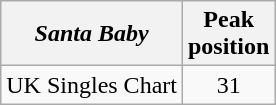<table class="wikitable">
<tr>
<th><em>Santa Baby</em></th>
<th>Peak<br>position</th>
</tr>
<tr>
<td>UK Singles Chart</td>
<td align="center">31</td>
</tr>
</table>
